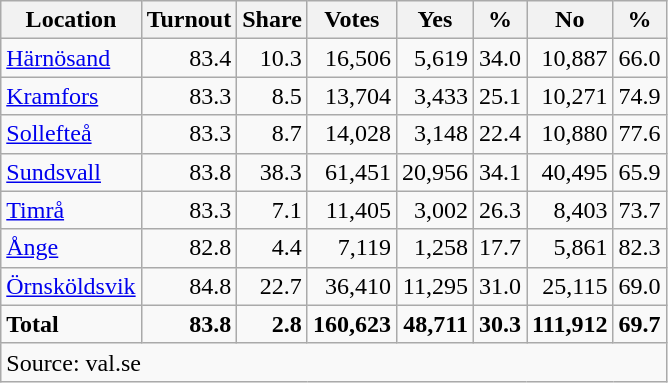<table class="wikitable sortable" style=text-align:right>
<tr>
<th>Location</th>
<th>Turnout</th>
<th>Share</th>
<th>Votes</th>
<th>Yes</th>
<th>%</th>
<th>No</th>
<th>%</th>
</tr>
<tr>
<td align=left><a href='#'>Härnösand</a></td>
<td>83.4</td>
<td>10.3</td>
<td>16,506</td>
<td>5,619</td>
<td>34.0</td>
<td>10,887</td>
<td>66.0</td>
</tr>
<tr>
<td align=left><a href='#'>Kramfors</a></td>
<td>83.3</td>
<td>8.5</td>
<td>13,704</td>
<td>3,433</td>
<td>25.1</td>
<td>10,271</td>
<td>74.9</td>
</tr>
<tr>
<td align=left><a href='#'>Sollefteå</a></td>
<td>83.3</td>
<td>8.7</td>
<td>14,028</td>
<td>3,148</td>
<td>22.4</td>
<td>10,880</td>
<td>77.6</td>
</tr>
<tr>
<td align=left><a href='#'>Sundsvall</a></td>
<td>83.8</td>
<td>38.3</td>
<td>61,451</td>
<td>20,956</td>
<td>34.1</td>
<td>40,495</td>
<td>65.9</td>
</tr>
<tr>
<td align=left><a href='#'>Timrå</a></td>
<td>83.3</td>
<td>7.1</td>
<td>11,405</td>
<td>3,002</td>
<td>26.3</td>
<td>8,403</td>
<td>73.7</td>
</tr>
<tr>
<td align=left><a href='#'>Ånge</a></td>
<td>82.8</td>
<td>4.4</td>
<td>7,119</td>
<td>1,258</td>
<td>17.7</td>
<td>5,861</td>
<td>82.3</td>
</tr>
<tr>
<td align=left><a href='#'>Örnsköldsvik</a></td>
<td>84.8</td>
<td>22.7</td>
<td>36,410</td>
<td>11,295</td>
<td>31.0</td>
<td>25,115</td>
<td>69.0</td>
</tr>
<tr>
<td align=left><strong>Total</strong></td>
<td><strong>83.8</strong></td>
<td><strong>2.8</strong></td>
<td><strong>160,623</strong></td>
<td><strong>48,711</strong></td>
<td><strong>30.3</strong></td>
<td><strong>111,912</strong></td>
<td><strong>69.7</strong></td>
</tr>
<tr>
<td align=left colspan=8>Source: val.se </td>
</tr>
</table>
